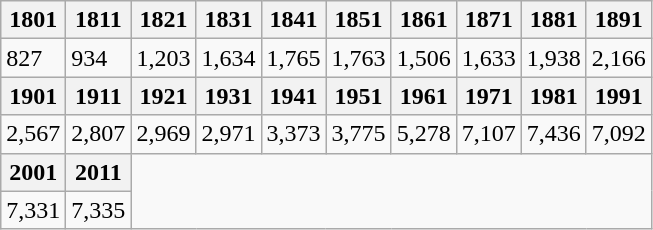<table class=wikitable>
<tr>
<th style="text-align: center; font-weight: bold;">1801</th>
<th>1811</th>
<th>1821</th>
<th>1831</th>
<th>1841</th>
<th>1851</th>
<th>1861</th>
<th>1871</th>
<th>1881</th>
<th>1891</th>
</tr>
<tr>
<td>827</td>
<td>934</td>
<td>1,203</td>
<td>1,634</td>
<td>1,765</td>
<td>1,763</td>
<td>1,506</td>
<td>1,633</td>
<td>1,938</td>
<td>2,166</td>
</tr>
<tr>
<th style="text-align: center; font-weight: bold;">1901</th>
<th>1911</th>
<th>1921</th>
<th>1931</th>
<th>1941</th>
<th>1951</th>
<th>1961</th>
<th>1971</th>
<th>1981</th>
<th>1991</th>
</tr>
<tr>
<td>2,567</td>
<td>2,807</td>
<td>2,969</td>
<td>2,971</td>
<td>3,373</td>
<td>3,775</td>
<td>5,278</td>
<td>7,107</td>
<td>7,436</td>
<td>7,092</td>
</tr>
<tr>
<th style="text-align: center; font-weight: bold;">2001</th>
<th>2011</th>
</tr>
<tr>
<td>7,331</td>
<td>7,335</td>
</tr>
</table>
